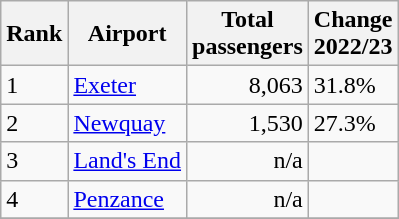<table class="wikitable sortable">
<tr>
<th>Rank</th>
<th>Airport</th>
<th>Total<br>passengers</th>
<th>Change<br>2022/23</th>
</tr>
<tr>
<td>1</td>
<td><a href='#'>Exeter</a></td>
<td align='right'>8,063</td>
<td> 31.8%</td>
</tr>
<tr>
<td>2</td>
<td><a href='#'>Newquay</a></td>
<td align='right'>1,530</td>
<td> 27.3%</td>
</tr>
<tr>
<td>3</td>
<td><a href='#'>Land's End</a></td>
<td align='right'>n/a</td>
<td></td>
</tr>
<tr>
<td>4</td>
<td><a href='#'>Penzance</a></td>
<td align='right'>n/a</td>
<td></td>
</tr>
<tr>
</tr>
</table>
